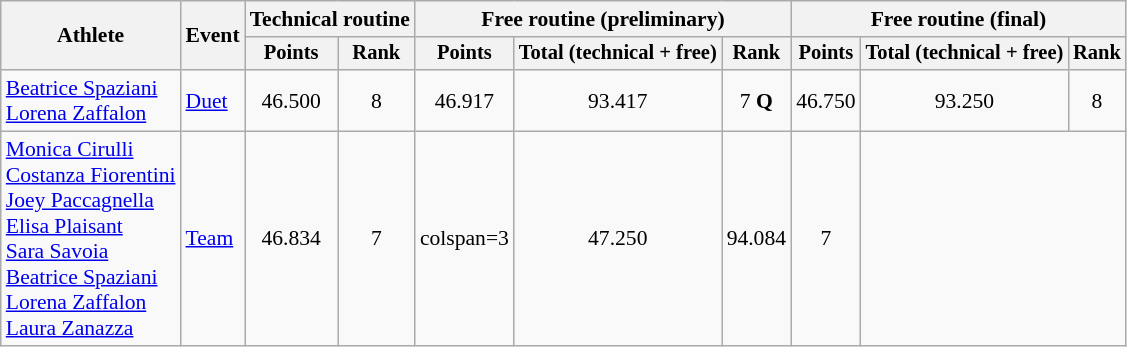<table class="wikitable" style="font-size:90%">
<tr>
<th rowspan="2">Athlete</th>
<th rowspan="2">Event</th>
<th colspan=2>Technical routine</th>
<th colspan=3>Free routine (preliminary)</th>
<th colspan=3>Free routine (final)</th>
</tr>
<tr style="font-size:95%">
<th>Points</th>
<th>Rank</th>
<th>Points</th>
<th>Total (technical + free)</th>
<th>Rank</th>
<th>Points</th>
<th>Total (technical + free)</th>
<th>Rank</th>
</tr>
<tr align=center>
<td align=left><a href='#'>Beatrice Spaziani</a><br><a href='#'>Lorena Zaffalon</a></td>
<td align=left><a href='#'>Duet</a></td>
<td>46.500</td>
<td>8</td>
<td>46.917</td>
<td>93.417</td>
<td>7 <strong>Q</strong></td>
<td>46.750</td>
<td>93.250</td>
<td>8</td>
</tr>
<tr align=center>
<td align=left><a href='#'>Monica Cirulli</a><br><a href='#'>Costanza Fiorentini</a><br><a href='#'>Joey Paccagnella</a><br><a href='#'>Elisa Plaisant</a><br><a href='#'>Sara Savoia</a><br><a href='#'>Beatrice Spaziani</a><br><a href='#'>Lorena Zaffalon</a><br><a href='#'>Laura Zanazza</a></td>
<td align=left><a href='#'>Team</a></td>
<td>46.834</td>
<td>7</td>
<td>colspan=3 </td>
<td>47.250</td>
<td>94.084</td>
<td>7</td>
</tr>
</table>
